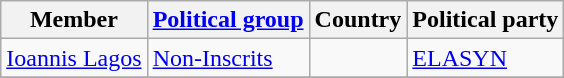<table class="wikitable">
<tr>
<th>Member</th>
<th><a href='#'>Political group</a></th>
<th>Country</th>
<th>Political party</th>
</tr>
<tr>
<td><a href='#'>Ioannis Lagos</a></td>
<td><a href='#'>Non-Inscrits</a></td>
<td></td>
<td><a href='#'>ELASYN</a></td>
</tr>
<tr>
</tr>
</table>
